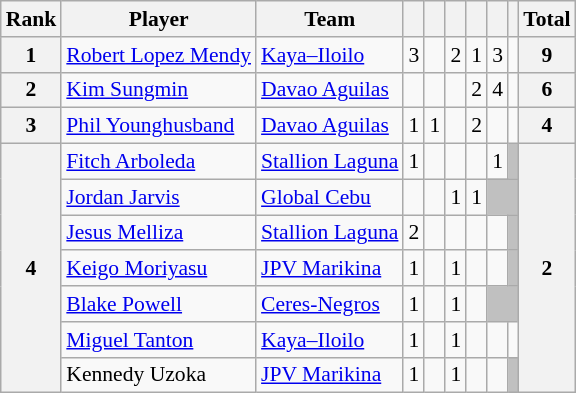<table class="wikitable" style="text-align:center; font-size:90%">
<tr>
<th>Rank</th>
<th>Player</th>
<th>Team</th>
<th></th>
<th></th>
<th></th>
<th></th>
<th></th>
<th></th>
<th>Total</th>
</tr>
<tr>
<th rowspan=1>1</th>
<td align=left> <a href='#'>Robert Lopez Mendy</a></td>
<td align=left><a href='#'>Kaya–Iloilo</a></td>
<td>3</td>
<td></td>
<td>2</td>
<td>1</td>
<td>3</td>
<td></td>
<th rowspan=1>9</th>
</tr>
<tr>
<th rowspan=1>2</th>
<td align=left> <a href='#'>Kim Sungmin</a></td>
<td align=left><a href='#'>Davao Aguilas</a></td>
<td></td>
<td></td>
<td></td>
<td>2</td>
<td>4</td>
<td></td>
<th rowspan=1>6</th>
</tr>
<tr>
<th rowspan=1>3</th>
<td align=left> <a href='#'>Phil Younghusband</a></td>
<td align=left><a href='#'>Davao Aguilas</a></td>
<td>1</td>
<td>1</td>
<td></td>
<td>2</td>
<td></td>
<td></td>
<th rowspan=1>4</th>
</tr>
<tr>
<th rowspan=7>4</th>
<td align=left> <a href='#'>Fitch Arboleda</a></td>
<td align=left><a href='#'>Stallion Laguna</a></td>
<td>1</td>
<td></td>
<td></td>
<td></td>
<td>1</td>
<td bgcolor="silver"></td>
<th rowspan=7>2</th>
</tr>
<tr>
<td align=left> <a href='#'>Jordan Jarvis</a></td>
<td align=left><a href='#'>Global Cebu</a></td>
<td></td>
<td></td>
<td>1</td>
<td>1</td>
<td bgcolor="silver" colspan=2></td>
</tr>
<tr>
<td align=left> <a href='#'>Jesus Melliza</a></td>
<td align=left><a href='#'>Stallion Laguna</a></td>
<td>2</td>
<td></td>
<td></td>
<td></td>
<td></td>
<td bgcolor="silver"></td>
</tr>
<tr>
<td align=left> <a href='#'>Keigo Moriyasu</a></td>
<td align=left><a href='#'>JPV Marikina</a></td>
<td>1</td>
<td></td>
<td>1</td>
<td></td>
<td></td>
<td bgcolor="silver"></td>
</tr>
<tr>
<td align=left> <a href='#'>Blake Powell</a></td>
<td align=left><a href='#'>Ceres-Negros</a></td>
<td>1</td>
<td></td>
<td>1</td>
<td></td>
<td bgcolor="silver" colspan=2></td>
</tr>
<tr>
<td align=left> <a href='#'>Miguel Tanton</a></td>
<td align=left><a href='#'>Kaya–Iloilo</a></td>
<td>1</td>
<td></td>
<td>1</td>
<td></td>
<td></td>
<td></td>
</tr>
<tr>
<td align=left> Kennedy Uzoka</td>
<td align=left><a href='#'>JPV Marikina</a></td>
<td>1</td>
<td></td>
<td>1</td>
<td></td>
<td></td>
<td bgcolor="silver"></td>
</tr>
</table>
